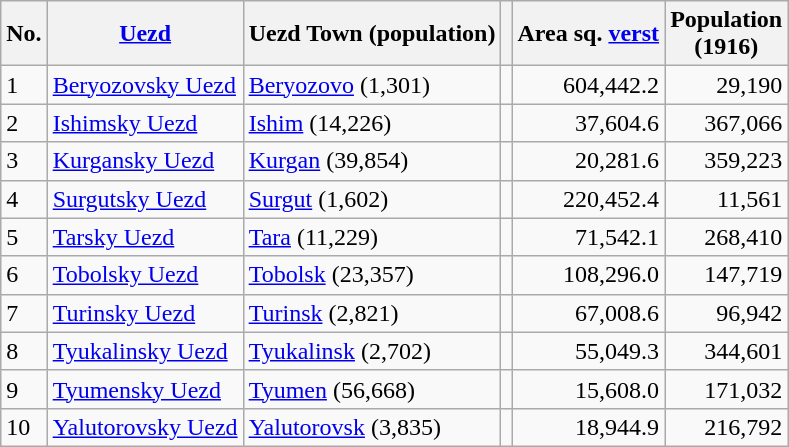<table class="wikitable">
<tr>
<th>No.</th>
<th><a href='#'>Uezd</a></th>
<th>Uezd Town (population)</th>
<th></th>
<th>Area sq. <a href='#'>verst</a></th>
<th>Population<br>(1916)</th>
</tr>
<tr>
<td>1</td>
<td><a href='#'>Beryozovsky Uezd</a></td>
<td><a href='#'>Beryozovo</a> (1,301)</td>
<td style="text-align:center"></td>
<td style="text-align:right">604,442.2</td>
<td style="text-align:right">29,190</td>
</tr>
<tr>
<td>2</td>
<td><a href='#'>Ishimsky Uezd</a></td>
<td><a href='#'>Ishim</a> (14,226)</td>
<td style="text-align:center"></td>
<td style="text-align:right">37,604.6</td>
<td style="text-align:right">367,066</td>
</tr>
<tr>
<td>3</td>
<td><a href='#'>Kurgansky Uezd</a></td>
<td><a href='#'>Kurgan</a> (39,854)</td>
<td style="text-align:center"></td>
<td style="text-align:right">20,281.6</td>
<td style="text-align:right">359,223</td>
</tr>
<tr>
<td>4</td>
<td><a href='#'>Surgutsky Uezd</a></td>
<td><a href='#'>Surgut</a> (1,602)</td>
<td style="text-align:center"></td>
<td style="text-align:right">220,452.4</td>
<td style="text-align:right">11,561</td>
</tr>
<tr>
<td>5</td>
<td><a href='#'>Tarsky Uezd</a></td>
<td><a href='#'>Tara</a> (11,229)</td>
<td style="text-align:center"></td>
<td style="text-align:right">71,542.1</td>
<td style="text-align:right">268,410</td>
</tr>
<tr>
<td>6</td>
<td><a href='#'>Tobolsky Uezd</a></td>
<td><a href='#'>Tobolsk</a> (23,357)</td>
<td style="text-align:center"></td>
<td style="text-align:right">108,296.0</td>
<td style="text-align:right">147,719</td>
</tr>
<tr>
<td>7</td>
<td><a href='#'>Turinsky Uezd</a></td>
<td><a href='#'>Turinsk</a> (2,821)</td>
<td style="text-align:center"></td>
<td style="text-align:right">67,008.6</td>
<td style="text-align:right">96,942</td>
</tr>
<tr>
<td>8</td>
<td><a href='#'>Tyukalinsky Uezd</a></td>
<td><a href='#'>Tyukalinsk</a> (2,702)</td>
<td style="text-align:center"></td>
<td style="text-align:right">55,049.3</td>
<td style="text-align:right">344,601</td>
</tr>
<tr>
<td>9</td>
<td><a href='#'>Tyumensky Uezd</a></td>
<td><a href='#'>Tyumen</a> (56,668)</td>
<td style="text-align:center"></td>
<td style="text-align:right">15,608.0</td>
<td style="text-align:right">171,032</td>
</tr>
<tr>
<td>10</td>
<td><a href='#'>Yalutorovsky Uezd</a></td>
<td><a href='#'>Yalutorovsk</a> (3,835)</td>
<td style="text-align:center"></td>
<td style="text-align:right">18,944.9</td>
<td style="text-align:right">216,792</td>
</tr>
</table>
